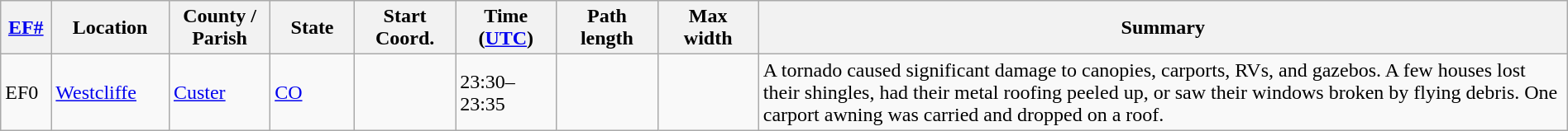<table class="wikitable sortable" style="width:100%;">
<tr>
<th scope="col" style="width:3%; text-align:center;"><a href='#'>EF#</a></th>
<th scope="col" style="width:7%; text-align:center;" class="unsortable">Location</th>
<th scope="col" style="width:6%; text-align:center;" class="unsortable">County / Parish</th>
<th scope="col" style="width:5%; text-align:center;">State</th>
<th scope="col" style="width:6%; text-align:center;">Start Coord.</th>
<th scope="col" style="width:6%; text-align:center;">Time (<a href='#'>UTC</a>)</th>
<th scope="col" style="width:6%; text-align:center;">Path length</th>
<th scope="col" style="width:6%; text-align:center;">Max width</th>
<th scope="col" class="unsortable" style="width:48%; text-align:center;">Summary</th>
</tr>
<tr>
<td bgcolor=>EF0</td>
<td><a href='#'>Westcliffe</a></td>
<td><a href='#'>Custer</a></td>
<td><a href='#'>CO</a></td>
<td></td>
<td>23:30–23:35</td>
<td></td>
<td></td>
<td>A tornado caused significant damage to canopies, carports, RVs, and gazebos. A few houses lost their shingles, had their metal roofing peeled up, or saw their windows broken by flying debris. One carport awning was carried  and dropped on a roof.</td>
</tr>
</table>
